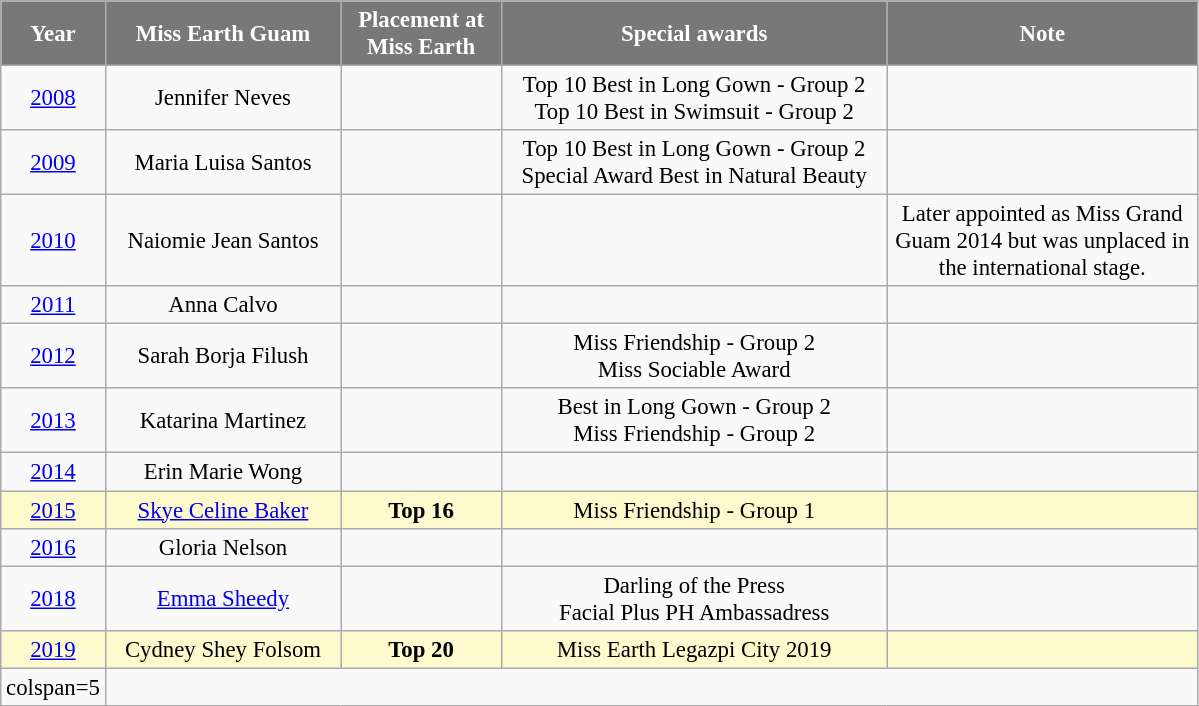<table class="wikitable sortable" style="font-size: 95%; text-align:center">
<tr>
<th width="60" style="background-color:#787878;color:#FFFFFF;">Year</th>
<th width="150" style="background-color:#787878;color:#FFFFFF;">Miss Earth Guam</th>
<th width="100" style="background-color:#787878;color:#FFFFFF;">Placement at Miss Earth</th>
<th width="250" style="background-color:#787878;color:#FFFFFF;">Special awards</th>
<th width="200" style="background-color:#787878;color:#FFFFFF;">Note</th>
</tr>
<tr>
<td><a href='#'>2008</a></td>
<td>Jennifer Neves</td>
<td></td>
<td>Top 10 Best in Long Gown - Group 2<br> Top 10 Best in Swimsuit - Group 2</td>
<td></td>
</tr>
<tr>
<td><a href='#'>2009</a></td>
<td>Maria Luisa Santos</td>
<td></td>
<td>Top 10 Best in Long Gown -  Group 2<br>Special Award Best in Natural Beauty</td>
<td></td>
</tr>
<tr>
<td><a href='#'>2010</a></td>
<td>Naiomie Jean Santos</td>
<td></td>
<td></td>
<td>Later appointed as Miss Grand Guam 2014 but was unplaced in the international stage.</td>
</tr>
<tr>
<td><a href='#'>2011</a></td>
<td>Anna Calvo</td>
<td></td>
<td></td>
<td></td>
</tr>
<tr>
<td><a href='#'>2012</a></td>
<td>Sarah Borja Filush</td>
<td></td>
<td> Miss Friendship -  Group 2<br>Miss Sociable Award</td>
<td></td>
</tr>
<tr>
<td><a href='#'>2013</a></td>
<td>Katarina Martinez</td>
<td></td>
<td>Best in Long Gown - Group 2<br> Miss Friendship -  Group 2</td>
<td></td>
</tr>
<tr>
<td><a href='#'>2014</a></td>
<td>Erin Marie Wong</td>
<td></td>
<td></td>
<td></td>
</tr>
<tr style="background-color:#FFFACD;">
<td><a href='#'>2015</a></td>
<td><a href='#'>Skye Celine Baker</a></td>
<td><strong>Top 16</strong></td>
<td> Miss Friendship - Group 1</td>
<td></td>
</tr>
<tr>
<td><a href='#'>2016</a></td>
<td>Gloria Nelson</td>
<td></td>
<td></td>
<td></td>
</tr>
<tr>
<td><a href='#'>2018</a></td>
<td><a href='#'>Emma Sheedy</a></td>
<td></td>
<td>Darling of the Press<br>Facial Plus PH Ambassadress</td>
<td></td>
</tr>
<tr style="background-color:#FFFACD;">
<td><a href='#'>2019</a></td>
<td>Cydney Shey Folsom</td>
<td><strong>Top 20</strong></td>
<td>Miss Earth Legazpi City 2019</td>
<td></td>
</tr>
<tr>
<td>colspan=5 </td>
</tr>
</table>
